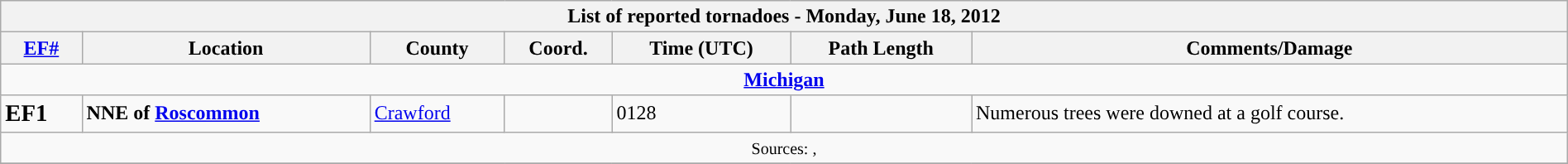<table class="wikitable collapsible" width="100%">
<tr>
<th colspan="7">List of reported tornadoes - Monday, June 18, 2012</th>
</tr>
<tr>
<th><a href='#'>EF#</a></th>
<th>Location</th>
<th>County</th>
<th>Coord.</th>
<th>Time (UTC)</th>
<th>Path Length</th>
<th>Comments/Damage</th>
</tr>
<tr>
<td colspan="7" align=center><strong><a href='#'>Michigan</a></strong></td>
</tr>
<tr>
<td><big><strong>EF1</strong></big></td>
<td><strong>NNE of <a href='#'>Roscommon</a></strong></td>
<td><a href='#'>Crawford</a></td>
<td></td>
<td>0128</td>
<td></td>
<td>Numerous trees were downed at a golf course.</td>
</tr>
<tr>
<td colspan="7" align=center><small>Sources: , </small></td>
</tr>
<tr>
</tr>
</table>
